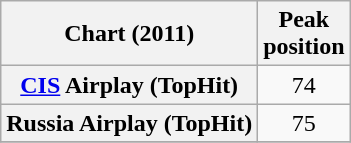<table class="wikitable sortable plainrowheaders" style="text-align:center">
<tr>
<th scope="col">Chart (2011)</th>
<th scope="col">Peak<br>position</th>
</tr>
<tr>
<th scope="row"><a href='#'>CIS</a> Airplay (TopHit)</th>
<td>74</td>
</tr>
<tr>
<th scope="row">Russia Airplay (TopHit)</th>
<td>75</td>
</tr>
<tr>
</tr>
</table>
